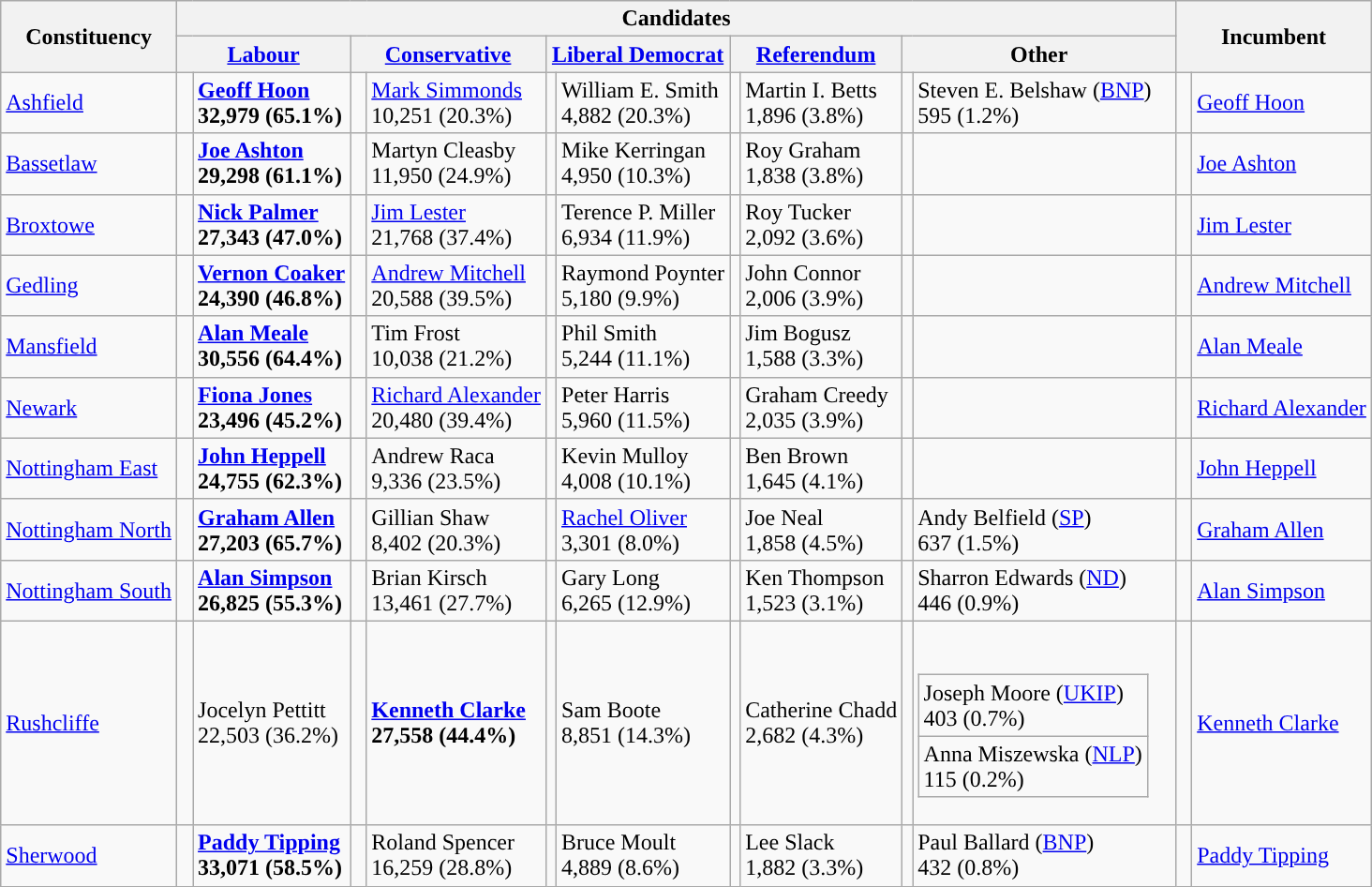<table class="wikitable">
<tr>
<th rowspan="2">Constituency</th>
<th colspan="10">Candidates</th>
<th colspan="2" rowspan="2">Incumbent</th>
</tr>
<tr>
<th colspan="2"><a href='#'>Labour</a></th>
<th colspan="2"><a href='#'>Conservative</a></th>
<th colspan="2"><a href='#'>Liberal Democrat</a></th>
<th colspan="2"><a href='#'>Referendum</a></th>
<th colspan="2">Other</th>
</tr>
<tr>
<td><a href='#'>Ashfield</a></td>
<td style="color:inherit;background:"> </td>
<td><strong><a href='#'>Geoff Hoon</a></strong><br><strong>32,979 (65.1%)</strong></td>
<td></td>
<td><a href='#'>Mark Simmonds</a><br>10,251 (20.3%)</td>
<td></td>
<td>William E. Smith<br>4,882 (20.3%)</td>
<td></td>
<td>Martin I. Betts<br>1,896 (3.8%)</td>
<td></td>
<td>Steven E. Belshaw (<a href='#'>BNP</a>)<br>595 (1.2%)</td>
<td style="color:inherit;background:"> </td>
<td><a href='#'>Geoff Hoon</a></td>
</tr>
<tr>
<td><a href='#'>Bassetlaw</a></td>
<td style="color:inherit;background:"> </td>
<td><strong><a href='#'>Joe Ashton</a></strong><br><strong>29,298 (61.1%)</strong></td>
<td></td>
<td>Martyn Cleasby<br>11,950 (24.9%)</td>
<td></td>
<td>Mike Kerringan<br>4,950 (10.3%)</td>
<td></td>
<td>Roy Graham<br>1,838 (3.8%)</td>
<td></td>
<td></td>
<td style="color:inherit;background:"> </td>
<td><a href='#'>Joe Ashton</a></td>
</tr>
<tr>
<td><a href='#'>Broxtowe</a></td>
<td style="color:inherit;background:"> </td>
<td><strong><a href='#'>Nick Palmer</a></strong><br><strong>27,343 (47.0%)</strong></td>
<td></td>
<td><a href='#'>Jim Lester</a><br>21,768 (37.4%)</td>
<td></td>
<td>Terence P. Miller<br>6,934 (11.9%)</td>
<td></td>
<td>Roy Tucker<br>2,092 (3.6%)</td>
<td></td>
<td></td>
<td style="color:inherit;background:"> </td>
<td><a href='#'>Jim Lester</a></td>
</tr>
<tr>
<td><a href='#'>Gedling</a></td>
<td style="color:inherit;background:"> </td>
<td><strong><a href='#'>Vernon Coaker</a></strong><br><strong>24,390 (46.8%)</strong></td>
<td></td>
<td><a href='#'>Andrew Mitchell</a><br>20,588 (39.5%)</td>
<td></td>
<td>Raymond Poynter<br>5,180 (9.9%)</td>
<td></td>
<td>John Connor<br>2,006 (3.9%)</td>
<td></td>
<td></td>
<td style="color:inherit;background:"> </td>
<td><a href='#'>Andrew Mitchell</a></td>
</tr>
<tr>
<td><a href='#'>Mansfield</a></td>
<td style="color:inherit;background:"> </td>
<td><strong><a href='#'>Alan Meale</a></strong><br><strong>30,556 (64.4%)</strong></td>
<td></td>
<td>Tim Frost<br>10,038 (21.2%)</td>
<td></td>
<td>Phil Smith<br>5,244 (11.1%)</td>
<td></td>
<td>Jim Bogusz<br>1,588 (3.3%)</td>
<td></td>
<td></td>
<td style="color:inherit;background:"> </td>
<td><a href='#'>Alan Meale</a></td>
</tr>
<tr>
<td><a href='#'>Newark</a></td>
<td style="color:inherit;background:"> </td>
<td><strong><a href='#'>Fiona Jones</a></strong><br><strong>23,496 (45.2%)</strong></td>
<td></td>
<td><a href='#'>Richard Alexander</a><br>20,480 (39.4%)</td>
<td></td>
<td>Peter Harris<br>5,960 (11.5%)</td>
<td></td>
<td>Graham Creedy<br>2,035 (3.9%)</td>
<td></td>
<td></td>
<td style="color:inherit;background:"> </td>
<td><a href='#'>Richard Alexander</a></td>
</tr>
<tr>
<td><a href='#'>Nottingham East</a></td>
<td style="color:inherit;background:"> </td>
<td><strong><a href='#'>John Heppell</a></strong><br><strong>24,755 (62.3%)</strong></td>
<td></td>
<td>Andrew Raca<br>9,336 (23.5%)</td>
<td></td>
<td>Kevin Mulloy<br>4,008 (10.1%)</td>
<td></td>
<td>Ben Brown<br>1,645 (4.1%)</td>
<td></td>
<td></td>
<td style="color:inherit;background:"> </td>
<td><a href='#'>John Heppell</a></td>
</tr>
<tr>
<td><a href='#'>Nottingham North</a></td>
<td style="color:inherit;background:"> </td>
<td><strong><a href='#'>Graham Allen</a></strong><br><strong>27,203 (65.7%)</strong></td>
<td></td>
<td>Gillian Shaw<br>8,402 (20.3%)</td>
<td></td>
<td><a href='#'>Rachel Oliver</a><br>3,301 (8.0%)</td>
<td></td>
<td>Joe Neal<br>1,858 (4.5%)</td>
<td></td>
<td>Andy Belfield (<a href='#'>SP</a>)<br>637 (1.5%)</td>
<td style="color:inherit;background:"> </td>
<td><a href='#'>Graham Allen</a></td>
</tr>
<tr>
<td><a href='#'>Nottingham South</a></td>
<td style="color:inherit;background:"> </td>
<td><strong><a href='#'>Alan Simpson</a></strong><br><strong>26,825 (55.3%)</strong></td>
<td></td>
<td>Brian Kirsch<br>13,461 (27.7%)</td>
<td></td>
<td>Gary Long<br>6,265 (12.9%)</td>
<td></td>
<td>Ken Thompson<br>1,523 (3.1%)</td>
<td></td>
<td>Sharron Edwards (<a href='#'>ND</a>)<br>446 (0.9%)</td>
<td style="color:inherit;background:"> </td>
<td><a href='#'>Alan Simpson</a></td>
</tr>
<tr>
<td><a href='#'>Rushcliffe</a></td>
<td></td>
<td>Jocelyn Pettitt<br>22,503 (36.2%)</td>
<td style="color:inherit;background:"> </td>
<td><strong><a href='#'>Kenneth Clarke</a></strong><br><strong>27,558 (44.4%)</strong></td>
<td></td>
<td>Sam Boote<br>8,851 (14.3%)</td>
<td></td>
<td>Catherine Chadd<br>2,682 (4.3%)</td>
<td></td>
<td><br><table class="wikitable">
<tr>
<td>Joseph Moore (<a href='#'>UKIP</a>)<br>403 (0.7%)</td>
</tr>
<tr>
<td>Anna Miszewska (<a href='#'>NLP</a>)<br>115 (0.2%)</td>
</tr>
</table>
</td>
<td style="color:inherit;background:"> </td>
<td><a href='#'>Kenneth Clarke</a></td>
</tr>
<tr>
<td><a href='#'>Sherwood</a></td>
<td style="color:inherit;background:"> </td>
<td><strong><a href='#'>Paddy Tipping</a></strong><br><strong>33,071 (58.5%)</strong></td>
<td></td>
<td>Roland Spencer<br>16,259 (28.8%)</td>
<td></td>
<td>Bruce Moult<br>4,889 (8.6%)</td>
<td></td>
<td>Lee Slack<br>1,882 (3.3%)</td>
<td></td>
<td>Paul Ballard (<a href='#'>BNP</a>)<br>432 (0.8%)</td>
<td style="color:inherit;background:"> </td>
<td><a href='#'>Paddy Tipping</a></td>
</tr>
</table>
